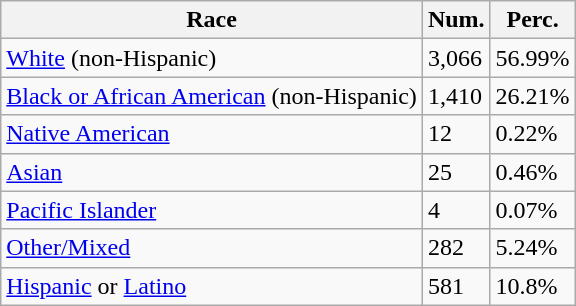<table class="wikitable">
<tr>
<th>Race</th>
<th>Num.</th>
<th>Perc.</th>
</tr>
<tr>
<td><a href='#'>White</a> (non-Hispanic)</td>
<td>3,066</td>
<td>56.99%</td>
</tr>
<tr>
<td><a href='#'>Black or African American</a> (non-Hispanic)</td>
<td>1,410</td>
<td>26.21%</td>
</tr>
<tr>
<td><a href='#'>Native American</a></td>
<td>12</td>
<td>0.22%</td>
</tr>
<tr>
<td><a href='#'>Asian</a></td>
<td>25</td>
<td>0.46%</td>
</tr>
<tr>
<td><a href='#'>Pacific Islander</a></td>
<td>4</td>
<td>0.07%</td>
</tr>
<tr>
<td><a href='#'>Other/Mixed</a></td>
<td>282</td>
<td>5.24%</td>
</tr>
<tr>
<td><a href='#'>Hispanic</a> or <a href='#'>Latino</a></td>
<td>581</td>
<td>10.8%</td>
</tr>
</table>
